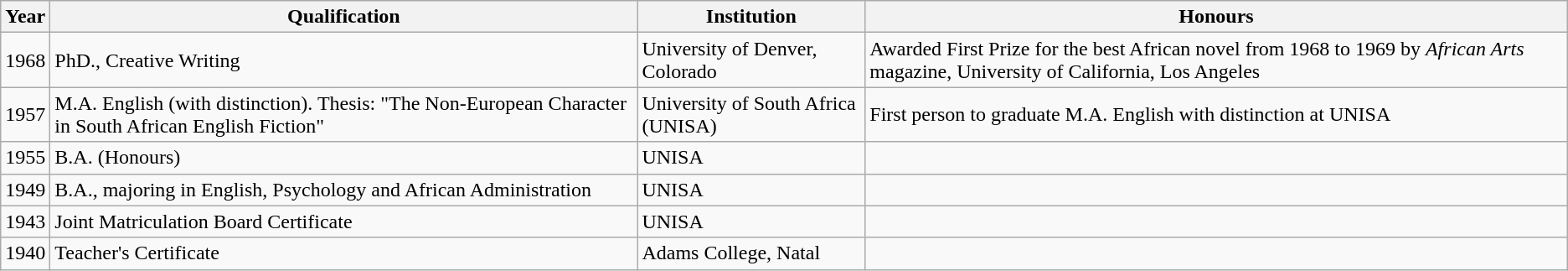<table class="wikitable">
<tr>
<th>Year</th>
<th>Qualification</th>
<th>Institution</th>
<th>Honours</th>
</tr>
<tr>
<td>1968</td>
<td>PhD., Creative Writing</td>
<td>University of Denver, Colorado</td>
<td>Awarded First Prize for the best African novel from 1968 to 1969 by <em>African Arts</em> magazine, University of California, Los Angeles</td>
</tr>
<tr>
<td>1957</td>
<td>M.A. English (with distinction). Thesis: "The Non-European Character in South African English Fiction"</td>
<td>University of South Africa (UNISA)</td>
<td>First person to graduate M.A. English with distinction at UNISA</td>
</tr>
<tr>
<td>1955</td>
<td>B.A. (Honours)</td>
<td>UNISA</td>
<td></td>
</tr>
<tr>
<td>1949</td>
<td>B.A., majoring in English, Psychology and African Administration</td>
<td>UNISA</td>
<td></td>
</tr>
<tr>
<td>1943</td>
<td>Joint Matriculation Board Certificate</td>
<td>UNISA</td>
<td></td>
</tr>
<tr>
<td>1940</td>
<td>Teacher's Certificate</td>
<td>Adams College, Natal</td>
<td></td>
</tr>
</table>
